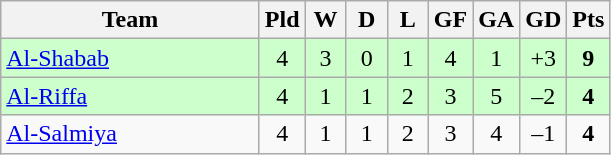<table class="wikitable" style="text-align:center;">
<tr>
<th width=165>Team</th>
<th width=20>Pld</th>
<th width=20>W</th>
<th width=20>D</th>
<th width=20>L</th>
<th width=20>GF</th>
<th width=20>GA</th>
<th width=20>GD</th>
<th width=20>Pts</th>
</tr>
<tr style="background:#ccffcc;">
<td style="text-align:left;"> <a href='#'>Al-Shabab</a></td>
<td>4</td>
<td>3</td>
<td>0</td>
<td>1</td>
<td>4</td>
<td>1</td>
<td>+3</td>
<td><strong>9</strong></td>
</tr>
<tr style="background:#ccffcc;">
<td style="text-align:left;"> <a href='#'>Al-Riffa</a></td>
<td>4</td>
<td>1</td>
<td>1</td>
<td>2</td>
<td>3</td>
<td>5</td>
<td>–2</td>
<td><strong>4</strong></td>
</tr>
<tr>
<td style="text-align:left;"> <a href='#'>Al-Salmiya</a></td>
<td>4</td>
<td>1</td>
<td>1</td>
<td>2</td>
<td>3</td>
<td>4</td>
<td>–1</td>
<td><strong>4</strong></td>
</tr>
</table>
